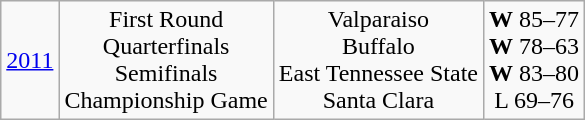<table class="wikitable">
<tr align="center">
<td><a href='#'>2011</a></td>
<td>First Round<br>Quarterfinals<br>Semifinals<br>Championship Game</td>
<td>Valparaiso<br>Buffalo<br>East Tennessee State<br>Santa Clara</td>
<td><strong>W</strong> 85–77<br><strong>W</strong> 78–63<br><strong>W</strong> 83–80<br>L 69–76</td>
</tr>
</table>
